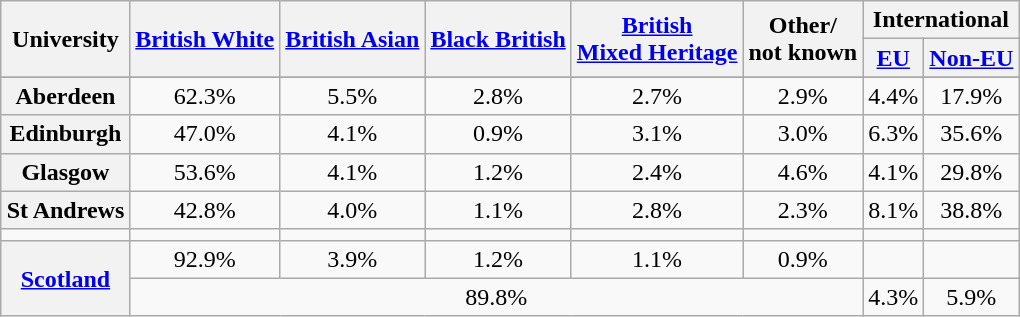<table class="wikitable sortable"  style="margin:auto; text-align:center;">
<tr>
<th rowspan=2>University</th>
<th rowspan=2><a href='#'>British White</a></th>
<th rowspan=2><a href='#'>British Asian</a></th>
<th rowspan=2><a href='#'>Black British</a></th>
<th rowspan=2><a href='#'>British<br> Mixed Heritage</a></th>
<th rowspan=2>Other/<br>not known</th>
<th colspan=2>International</th>
</tr>
<tr>
<th><a href='#'>EU</a></th>
<th><a href='#'>Non-EU</a></th>
</tr>
<tr>
</tr>
<tr>
<th>Aberdeen</th>
<td>62.3%</td>
<td>5.5%</td>
<td>2.8%</td>
<td>2.7%</td>
<td>2.9%</td>
<td>4.4%</td>
<td>17.9%</td>
</tr>
<tr>
<th>Edinburgh</th>
<td>47.0%</td>
<td>4.1%</td>
<td>0.9%</td>
<td>3.1%</td>
<td>3.0%</td>
<td>6.3%</td>
<td>35.6%</td>
</tr>
<tr>
<th>Glasgow</th>
<td>53.6%</td>
<td>4.1%</td>
<td>1.2%</td>
<td>2.4%</td>
<td>4.6%</td>
<td>4.1%</td>
<td>29.8%</td>
</tr>
<tr>
<th>St Andrews</th>
<td>42.8%</td>
<td>4.0%</td>
<td>1.1%</td>
<td>2.8%</td>
<td>2.3%</td>
<td>8.1%</td>
<td>38.8%</td>
</tr>
<tr>
<td></td>
<td></td>
<td></td>
<td></td>
<td></td>
<td></td>
<td></td>
<td></td>
</tr>
<tr>
<th rowspan="2"><a href='#'>Scotland</a></th>
<td>92.9%</td>
<td>3.9%</td>
<td>1.2%</td>
<td>1.1%</td>
<td>0.9%</td>
<td></td>
<td></td>
</tr>
<tr>
<td colspan="5">89.8%</td>
<td>4.3%</td>
<td>5.9%</td>
</tr>
</table>
